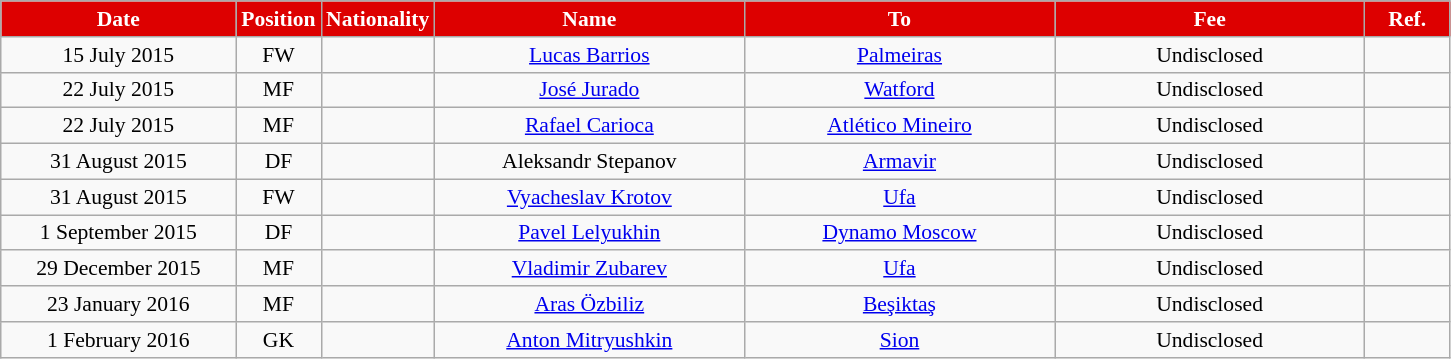<table class="wikitable"  style="text-align:center; font-size:90%; ">
<tr>
<th style="background:#DD0000; color:white; width:150px;">Date</th>
<th style="background:#DD0000; color:white; width:50px;">Position</th>
<th style="background:#DD0000; color:white; width:50px;">Nationality</th>
<th style="background:#DD0000; color:white; width:200px;">Name</th>
<th style="background:#DD0000; color:white; width:200px;">To</th>
<th style="background:#DD0000; color:white; width:200px;">Fee</th>
<th style="background:#DD0000; color:white; width:50px;">Ref.</th>
</tr>
<tr>
<td>15 July 2015</td>
<td>FW</td>
<td></td>
<td><a href='#'>Lucas Barrios</a></td>
<td><a href='#'>Palmeiras</a></td>
<td>Undisclosed</td>
<td></td>
</tr>
<tr>
<td>22 July 2015</td>
<td>MF</td>
<td></td>
<td><a href='#'>José Jurado</a></td>
<td><a href='#'>Watford</a></td>
<td>Undisclosed</td>
<td></td>
</tr>
<tr>
<td>22 July 2015</td>
<td>MF</td>
<td></td>
<td><a href='#'>Rafael Carioca</a></td>
<td><a href='#'>Atlético Mineiro</a></td>
<td>Undisclosed</td>
<td></td>
</tr>
<tr>
<td>31 August 2015</td>
<td>DF</td>
<td></td>
<td>Aleksandr Stepanov</td>
<td><a href='#'>Armavir</a></td>
<td>Undisclosed</td>
<td></td>
</tr>
<tr>
<td>31 August 2015</td>
<td>FW</td>
<td></td>
<td><a href='#'>Vyacheslav Krotov</a></td>
<td><a href='#'>Ufa</a></td>
<td>Undisclosed</td>
<td></td>
</tr>
<tr>
<td>1 September 2015</td>
<td>DF</td>
<td></td>
<td><a href='#'>Pavel Lelyukhin</a></td>
<td><a href='#'>Dynamo Moscow</a></td>
<td>Undisclosed</td>
<td></td>
</tr>
<tr>
<td>29 December 2015</td>
<td>MF</td>
<td></td>
<td><a href='#'>Vladimir Zubarev</a></td>
<td><a href='#'>Ufa</a></td>
<td>Undisclosed</td>
<td></td>
</tr>
<tr>
<td>23 January 2016</td>
<td>MF</td>
<td></td>
<td><a href='#'>Aras Özbiliz</a></td>
<td><a href='#'>Beşiktaş</a></td>
<td>Undisclosed</td>
<td></td>
</tr>
<tr>
<td>1 February 2016</td>
<td>GK</td>
<td></td>
<td><a href='#'>Anton Mitryushkin</a></td>
<td><a href='#'>Sion</a></td>
<td>Undisclosed</td>
<td></td>
</tr>
</table>
